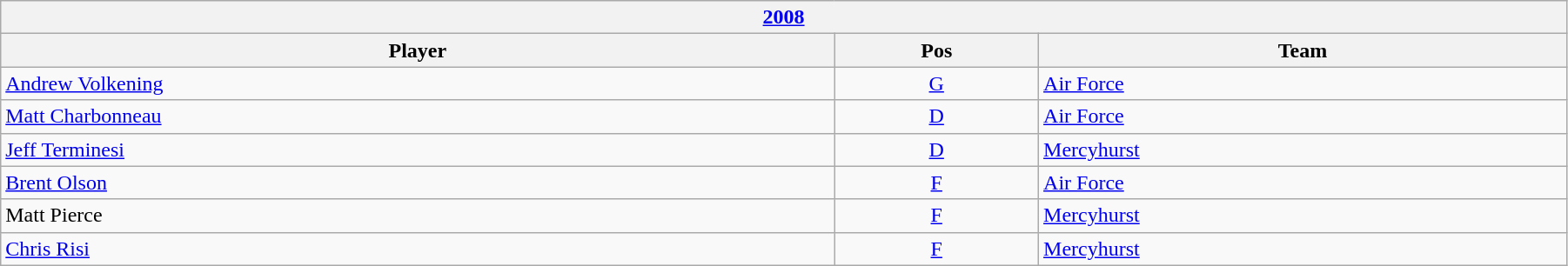<table class="wikitable" width=95%>
<tr>
<th colspan=3><a href='#'>2008</a></th>
</tr>
<tr>
<th>Player</th>
<th>Pos</th>
<th>Team</th>
</tr>
<tr>
<td><a href='#'>Andrew Volkening</a></td>
<td style="text-align:center;"><a href='#'>G</a></td>
<td><a href='#'>Air Force</a></td>
</tr>
<tr>
<td><a href='#'>Matt Charbonneau</a></td>
<td style="text-align:center;"><a href='#'>D</a></td>
<td><a href='#'>Air Force</a></td>
</tr>
<tr>
<td><a href='#'>Jeff Terminesi</a></td>
<td style="text-align:center;"><a href='#'>D</a></td>
<td><a href='#'>Mercyhurst</a></td>
</tr>
<tr>
<td><a href='#'>Brent Olson</a></td>
<td style="text-align:center;"><a href='#'>F</a></td>
<td><a href='#'>Air Force</a></td>
</tr>
<tr>
<td>Matt Pierce</td>
<td style="text-align:center;"><a href='#'>F</a></td>
<td><a href='#'>Mercyhurst</a></td>
</tr>
<tr>
<td><a href='#'>Chris Risi</a></td>
<td style="text-align:center;"><a href='#'>F</a></td>
<td><a href='#'>Mercyhurst</a></td>
</tr>
</table>
